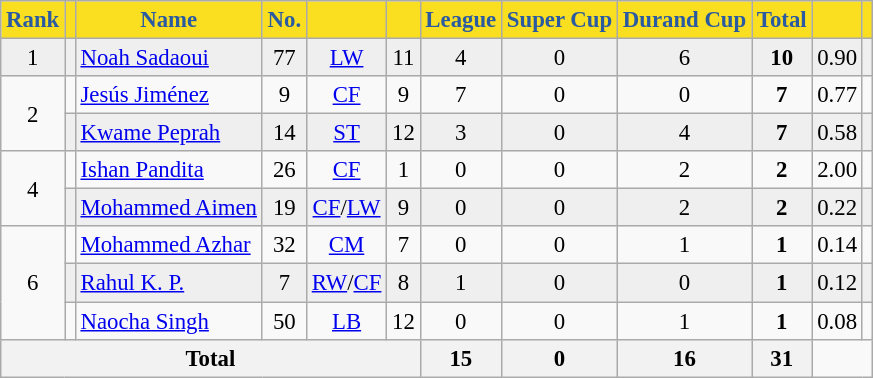<table class="wikitable sortable" style="font-size: 95%; text-align:center">
<tr>
<th style="background:#FADF20; color:#2A5AA1; text-align:center;">Rank</th>
<th style="background:#FADF20; color:#2A5AA1; text-align:center;"></th>
<th style="background:#FADF20; color:#2A5AA1; text-align:center;">Name</th>
<th style="background:#FADF20; color:#2A5AA1; text-align:center;">No.</th>
<th style="background:#FADF20; color:#2A5AA1; text-align:center;"></th>
<th style="background:#FADF20; color:#2A5AA1; text-align:center;"></th>
<th style="background:#FADF20; color:#2A5AA1; text-align:center;">League</th>
<th style="background:#FADF20; color:#2A5AA1; text-align:center;">Super Cup</th>
<th style="background:#FADF20; color:#2A5AA1; text-align:center;">Durand Cup</th>
<th style="background:#FADF20; color:#2A5AA1; text-align:center;">Total</th>
<th style="background:#FADF20; color:#2A5AA1; text-align:center;"></th>
<th style="background:#FADF20; color:#2A5AA1; text-align:center;"></th>
</tr>
<tr bgcolor="#EFEFEF">
<td>1</td>
<td></td>
<td style="text-align:left;"><a href='#'>Noah Sadaoui</a></td>
<td>77</td>
<td><a href='#'>LW</a></td>
<td>11</td>
<td>4</td>
<td>0</td>
<td>6</td>
<td><strong>10</strong></td>
<td>0.90</td>
<td></td>
</tr>
<tr>
<td rowspan="2">2</td>
<td></td>
<td style="text-align:left;"><a href='#'>Jesús Jiménez</a></td>
<td>9</td>
<td><a href='#'>CF</a></td>
<td>9</td>
<td>7</td>
<td>0</td>
<td>0</td>
<td><strong>7</strong></td>
<td>0.77</td>
<td></td>
</tr>
<tr bgcolor="#EFEFEF">
<td></td>
<td style="text-align:left;"><a href='#'>Kwame Peprah</a></td>
<td>14</td>
<td><a href='#'>ST</a></td>
<td>12</td>
<td>3</td>
<td>0</td>
<td>4</td>
<td><strong>7</strong></td>
<td>0.58</td>
<td></td>
</tr>
<tr>
<td rowspan="2">4</td>
<td></td>
<td style="text-align:left;"><a href='#'>Ishan Pandita</a></td>
<td>26</td>
<td><a href='#'>CF</a></td>
<td>1</td>
<td>0</td>
<td>0</td>
<td>2</td>
<td><strong>2</strong></td>
<td>2.00</td>
<td></td>
</tr>
<tr bgcolor="#EFEFEF">
<td></td>
<td style="text-align:left;"><a href='#'>Mohammed Aimen</a></td>
<td>19</td>
<td><a href='#'>CF</a>/<a href='#'>LW</a></td>
<td>9</td>
<td>0</td>
<td>0</td>
<td>2</td>
<td><strong>2</strong></td>
<td>0.22</td>
<td></td>
</tr>
<tr>
<td rowspan="3">6</td>
<td></td>
<td style="text-align:left;"><a href='#'>Mohammed Azhar</a></td>
<td>32</td>
<td><a href='#'>CM</a></td>
<td>7</td>
<td>0</td>
<td>0</td>
<td>1</td>
<td><strong>1</strong></td>
<td>0.14</td>
<td></td>
</tr>
<tr bgcolor="#EFEFEF">
<td></td>
<td style="text-align:left;"><a href='#'>Rahul K. P.</a></td>
<td>7</td>
<td><a href='#'>RW</a>/<a href='#'>CF</a></td>
<td>8</td>
<td>1</td>
<td>0</td>
<td>0</td>
<td><strong>1</strong></td>
<td>0.12</td>
<td></td>
</tr>
<tr>
<td></td>
<td style="text-align:left;"><a href='#'>Naocha Singh</a></td>
<td>50</td>
<td><a href='#'>LB</a></td>
<td>12</td>
<td>0</td>
<td>0</td>
<td>1</td>
<td><strong>1</strong></td>
<td>0.08</td>
<td></td>
</tr>
<tr>
<th colspan="6">Total</th>
<th>15</th>
<th>0</th>
<th>16</th>
<th>31</th>
<td colspan="2"></td>
</tr>
</table>
